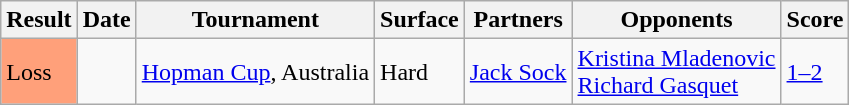<table class="sortable wikitable">
<tr>
<th>Result</th>
<th>Date</th>
<th>Tournament</th>
<th>Surface</th>
<th>Partners</th>
<th>Opponents</th>
<th class="unsortable">Score</th>
</tr>
<tr>
<td bgcolor="ffa07a">Loss</td>
<td><a href='#'></a></td>
<td><a href='#'>Hopman Cup</a>, Australia</td>
<td>Hard</td>
<td> <a href='#'>Jack Sock</a></td>
<td> <a href='#'>Kristina Mladenovic</a><br> <a href='#'>Richard Gasquet</a></td>
<td><a href='#'>1–2</a></td>
</tr>
</table>
